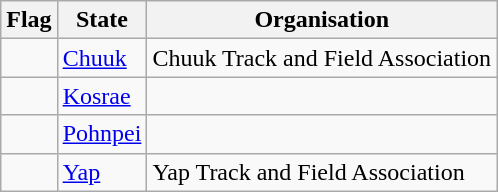<table class=wikitable>
<tr>
<th>Flag</th>
<th>State</th>
<th>Organisation</th>
</tr>
<tr>
<td></td>
<td><a href='#'>Chuuk</a></td>
<td>Chuuk Track and Field Association</td>
</tr>
<tr>
<td></td>
<td><a href='#'>Kosrae</a></td>
<td></td>
</tr>
<tr>
<td></td>
<td><a href='#'>Pohnpei</a></td>
<td></td>
</tr>
<tr>
<td></td>
<td><a href='#'>Yap</a></td>
<td>Yap Track and Field Association</td>
</tr>
</table>
